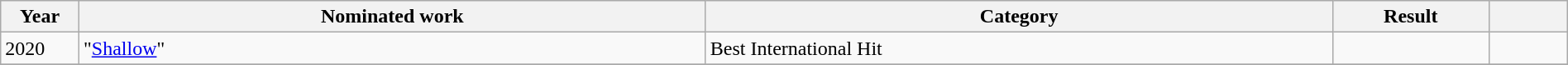<table class="wikitable" style="width:100%;">
<tr>
<th width=5%>Year</th>
<th style="width:40%;">Nominated work</th>
<th style="width:40%;">Category</th>
<th style="width:10%;">Result</th>
<th width=5%></th>
</tr>
<tr>
<td>2020</td>
<td>"<a href='#'>Shallow</a>"</td>
<td>Best International Hit</td>
<td></td>
<td style="text-align:center;"></td>
</tr>
<tr>
</tr>
</table>
